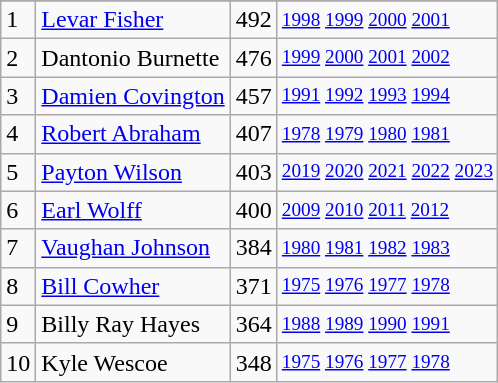<table class="wikitable">
<tr>
</tr>
<tr>
<td>1</td>
<td><a href='#'>Levar Fisher</a></td>
<td>492</td>
<td style="font-size:80%;"><a href='#'>1998</a> <a href='#'>1999</a> <a href='#'>2000</a> <a href='#'>2001</a></td>
</tr>
<tr>
<td>2</td>
<td>Dantonio Burnette</td>
<td>476</td>
<td style="font-size:80%;"><a href='#'>1999</a> <a href='#'>2000</a> <a href='#'>2001</a> <a href='#'>2002</a></td>
</tr>
<tr>
<td>3</td>
<td><a href='#'>Damien Covington</a></td>
<td>457</td>
<td style="font-size:80%;"><a href='#'>1991</a> <a href='#'>1992</a> <a href='#'>1993</a> <a href='#'>1994</a></td>
</tr>
<tr>
<td>4</td>
<td><a href='#'>Robert Abraham</a></td>
<td>407</td>
<td style="font-size:80%;"><a href='#'>1978</a> <a href='#'>1979</a> <a href='#'>1980</a> <a href='#'>1981</a></td>
</tr>
<tr>
<td>5</td>
<td><a href='#'>Payton Wilson</a></td>
<td>403</td>
<td style="font-size:80%;"><a href='#'>2019</a> <a href='#'>2020</a> <a href='#'>2021</a> <a href='#'>2022</a> <a href='#'>2023</a></td>
</tr>
<tr>
<td>6</td>
<td><a href='#'>Earl Wolff</a></td>
<td>400</td>
<td style="font-size:80%;"><a href='#'>2009</a> <a href='#'>2010</a> <a href='#'>2011</a> <a href='#'>2012</a></td>
</tr>
<tr>
<td>7</td>
<td><a href='#'>Vaughan Johnson</a></td>
<td>384</td>
<td style="font-size:80%;"><a href='#'>1980</a> <a href='#'>1981</a> <a href='#'>1982</a> <a href='#'>1983</a></td>
</tr>
<tr>
<td>8</td>
<td><a href='#'>Bill Cowher</a></td>
<td>371</td>
<td style="font-size:80%;"><a href='#'>1975</a> <a href='#'>1976</a> <a href='#'>1977</a> <a href='#'>1978</a></td>
</tr>
<tr>
<td>9</td>
<td>Billy Ray Hayes</td>
<td>364</td>
<td style="font-size:80%;"><a href='#'>1988</a> <a href='#'>1989</a> <a href='#'>1990</a> <a href='#'>1991</a></td>
</tr>
<tr>
<td>10</td>
<td>Kyle Wescoe</td>
<td>348</td>
<td style="font-size:80%;"><a href='#'>1975</a> <a href='#'>1976</a> <a href='#'>1977</a> <a href='#'>1978</a></td>
</tr>
</table>
